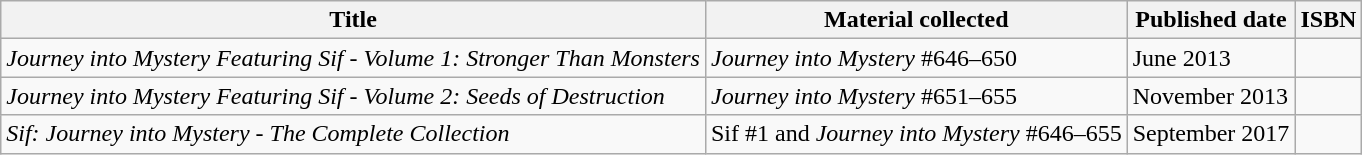<table class="wikitable">
<tr>
<th>Title</th>
<th>Material collected</th>
<th>Published date</th>
<th>ISBN</th>
</tr>
<tr>
<td><em>Journey into Mystery Featuring Sif - Volume 1: Stronger Than Monsters</em></td>
<td><em>Journey into Mystery</em> #646–650</td>
<td>June 2013</td>
<td></td>
</tr>
<tr>
<td><em>Journey into Mystery Featuring Sif - Volume 2: Seeds of Destruction</em></td>
<td><em>Journey into Mystery</em> #651–655</td>
<td>November 2013</td>
<td></td>
</tr>
<tr>
<td><em>Sif: Journey into Mystery - The Complete Collection</em></td>
<td>Sif #1 and <em>Journey into Mystery</em> #646–655</td>
<td>September 2017</td>
<td></td>
</tr>
</table>
